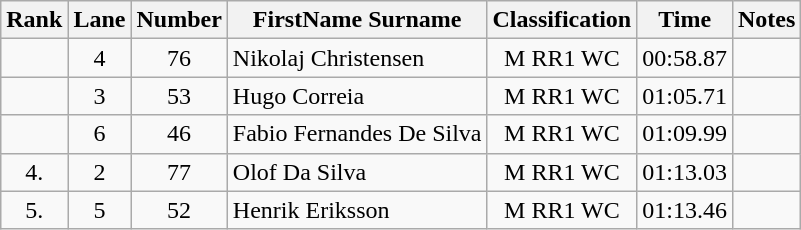<table class="wikitable sortable" style="text-align:center">
<tr>
<th>Rank</th>
<th>Lane</th>
<th>Number</th>
<th>FirstName Surname</th>
<th>Classification</th>
<th>Time</th>
<th>Notes</th>
</tr>
<tr>
<td></td>
<td>4</td>
<td>76</td>
<td style="text-align:left"> Nikolaj Christensen</td>
<td>M RR1 WC</td>
<td>00:58.87</td>
<td></td>
</tr>
<tr>
<td></td>
<td>3</td>
<td>53</td>
<td style="text-align:left"> Hugo Correia</td>
<td>M RR1 WC</td>
<td>01:05.71</td>
<td></td>
</tr>
<tr>
<td></td>
<td>6</td>
<td>46</td>
<td style="text-align:left"> Fabio Fernandes De Silva</td>
<td>M RR1 WC</td>
<td>01:09.99</td>
<td></td>
</tr>
<tr>
<td>4.</td>
<td>2</td>
<td>77</td>
<td style="text-align:left"> Olof Da Silva</td>
<td>M RR1 WC</td>
<td>01:13.03</td>
<td></td>
</tr>
<tr>
<td>5.</td>
<td>5</td>
<td>52</td>
<td style="text-align:left"> Henrik Eriksson</td>
<td>M RR1 WC</td>
<td>01:13.46</td>
<td></td>
</tr>
</table>
